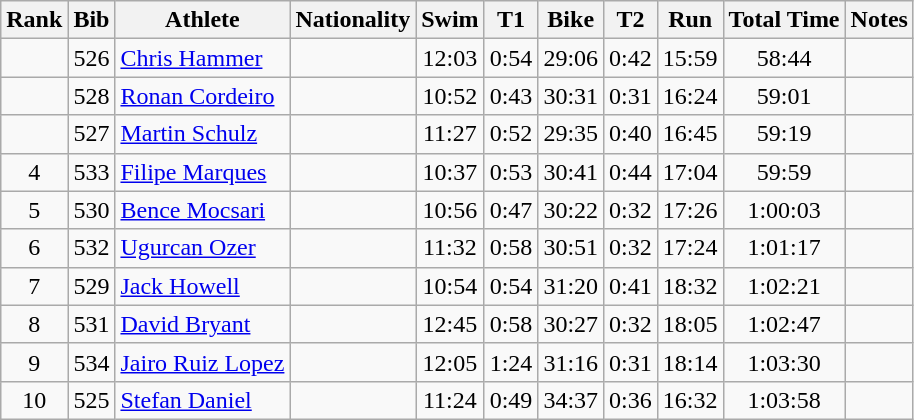<table class="wikitable sortable"  style="text-align:center">
<tr>
<th>Rank</th>
<th>Bib</th>
<th>Athlete</th>
<th>Nationality</th>
<th>Swim</th>
<th>T1</th>
<th>Bike</th>
<th>T2</th>
<th>Run</th>
<th>Total Time</th>
<th>Notes</th>
</tr>
<tr>
<td></td>
<td>526</td>
<td align=left><a href='#'>Chris Hammer</a></td>
<td align=left></td>
<td>12:03</td>
<td>0:54</td>
<td>29:06</td>
<td>0:42</td>
<td>15:59</td>
<td>58:44</td>
<td></td>
</tr>
<tr>
<td></td>
<td>528</td>
<td align=left><a href='#'>Ronan Cordeiro</a></td>
<td align=left></td>
<td>10:52</td>
<td>0:43</td>
<td>30:31</td>
<td>0:31</td>
<td>16:24</td>
<td>59:01</td>
<td></td>
</tr>
<tr>
<td></td>
<td>527</td>
<td align=left><a href='#'>Martin Schulz</a></td>
<td align=left></td>
<td>11:27</td>
<td>0:52</td>
<td>29:35</td>
<td>0:40</td>
<td>16:45</td>
<td>59:19</td>
<td></td>
</tr>
<tr>
<td>4</td>
<td>533</td>
<td align=left><a href='#'>Filipe Marques</a></td>
<td align=left></td>
<td>10:37</td>
<td>0:53</td>
<td>30:41</td>
<td>0:44</td>
<td>17:04</td>
<td>59:59</td>
<td></td>
</tr>
<tr>
<td>5</td>
<td>530</td>
<td align=left><a href='#'>Bence Mocsari</a></td>
<td align=left></td>
<td>10:56</td>
<td>0:47</td>
<td>30:22</td>
<td>0:32</td>
<td>17:26</td>
<td>1:00:03</td>
<td></td>
</tr>
<tr>
<td>6</td>
<td>532</td>
<td align=left><a href='#'>Ugurcan Ozer</a></td>
<td align=left></td>
<td>11:32</td>
<td>0:58</td>
<td>30:51</td>
<td>0:32</td>
<td>17:24</td>
<td>1:01:17</td>
<td></td>
</tr>
<tr>
<td>7</td>
<td>529</td>
<td align=left><a href='#'>Jack Howell</a></td>
<td align="left"></td>
<td>10:54</td>
<td>0:54</td>
<td>31:20</td>
<td>0:41</td>
<td>18:32</td>
<td>1:02:21</td>
<td></td>
</tr>
<tr>
<td>8</td>
<td>531</td>
<td align=left><a href='#'>David Bryant</a></td>
<td align="left"></td>
<td>12:45</td>
<td>0:58</td>
<td>30:27</td>
<td>0:32</td>
<td>18:05</td>
<td>1:02:47</td>
<td></td>
</tr>
<tr>
<td>9</td>
<td>534</td>
<td align=left><a href='#'>Jairo Ruiz Lopez</a></td>
<td align=left></td>
<td>12:05</td>
<td>1:24</td>
<td>31:16</td>
<td>0:31</td>
<td>18:14</td>
<td>1:03:30</td>
<td></td>
</tr>
<tr>
<td>10</td>
<td>525</td>
<td align=left><a href='#'>Stefan Daniel</a></td>
<td align=left></td>
<td>11:24</td>
<td>0:49</td>
<td>34:37</td>
<td>0:36</td>
<td>16:32</td>
<td>1:03:58</td>
<td></td>
</tr>
</table>
